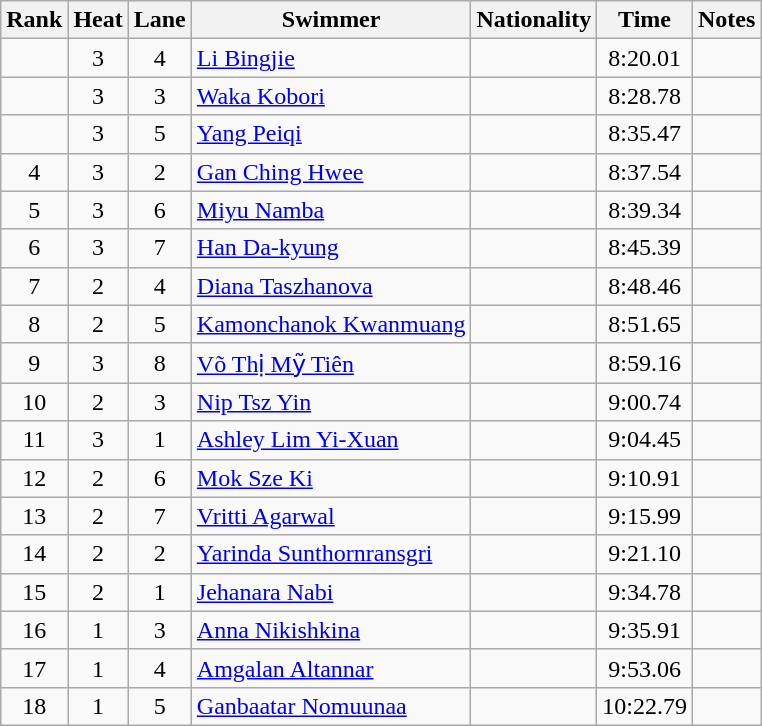<table class="wikitable sortable" style="text-align:center">
<tr>
<th>Rank</th>
<th>Heat</th>
<th>Lane</th>
<th>Swimmer</th>
<th>Nationality</th>
<th>Time</th>
<th>Notes</th>
</tr>
<tr>
<td></td>
<td>3</td>
<td>4</td>
<td align=left><a href='#'>Li Bingjie</a></td>
<td align=left></td>
<td>8:20.01</td>
<td></td>
</tr>
<tr>
<td></td>
<td>3</td>
<td>3</td>
<td align=left><a href='#'>Waka Kobori</a></td>
<td align=left></td>
<td>8:28.78</td>
<td></td>
</tr>
<tr>
<td></td>
<td>3</td>
<td>5</td>
<td align=left><a href='#'>Yang Peiqi</a></td>
<td align=left></td>
<td>8:35.47</td>
<td></td>
</tr>
<tr>
<td>4</td>
<td>3</td>
<td>2</td>
<td align=left><a href='#'>Gan Ching Hwee</a></td>
<td align=left></td>
<td>8:37.54</td>
<td></td>
</tr>
<tr>
<td>5</td>
<td>3</td>
<td>6</td>
<td align=left><a href='#'>Miyu Namba</a></td>
<td align=left></td>
<td>8:39.34</td>
<td></td>
</tr>
<tr>
<td>6</td>
<td>3</td>
<td>7</td>
<td align=left><a href='#'>Han Da-kyung</a></td>
<td align=left></td>
<td>8:45.39</td>
<td></td>
</tr>
<tr>
<td>7</td>
<td>2</td>
<td>4</td>
<td align=left><a href='#'>Diana Taszhanova</a></td>
<td align=left></td>
<td>8:48.46</td>
<td></td>
</tr>
<tr>
<td>8</td>
<td>2</td>
<td>5</td>
<td align=left><a href='#'>Kamonchanok Kwanmuang</a></td>
<td align=left></td>
<td>8:51.65</td>
<td></td>
</tr>
<tr>
<td>9</td>
<td>3</td>
<td>8</td>
<td align=left><a href='#'>Võ Thị Mỹ Tiên</a></td>
<td align=left></td>
<td>8:59.16</td>
<td></td>
</tr>
<tr>
<td>10</td>
<td>2</td>
<td>3</td>
<td align=left><a href='#'>Nip Tsz Yin</a></td>
<td align=left></td>
<td>9:00.74</td>
<td></td>
</tr>
<tr>
<td>11</td>
<td>3</td>
<td>1</td>
<td align=left><a href='#'>Ashley Lim Yi-Xuan</a></td>
<td align=left></td>
<td>9:04.45</td>
<td></td>
</tr>
<tr>
<td>12</td>
<td>2</td>
<td>6</td>
<td align=left><a href='#'>Mok Sze Ki</a></td>
<td align=left></td>
<td>9:10.91</td>
<td></td>
</tr>
<tr>
<td>13</td>
<td>2</td>
<td>7</td>
<td align=left><a href='#'>Vritti Agarwal</a></td>
<td align=left></td>
<td>9:15.99</td>
<td></td>
</tr>
<tr>
<td>14</td>
<td>2</td>
<td>2</td>
<td align=left><a href='#'>Yarinda Sunthornransgri</a></td>
<td align=left></td>
<td>9:21.10</td>
<td></td>
</tr>
<tr>
<td>15</td>
<td>2</td>
<td>1</td>
<td align=left><a href='#'>Jehanara Nabi</a></td>
<td align=left></td>
<td>9:34.78</td>
<td></td>
</tr>
<tr>
<td>16</td>
<td>1</td>
<td>3</td>
<td align=left><a href='#'>Anna Nikishkina</a></td>
<td align=left></td>
<td>9:35.91</td>
<td></td>
</tr>
<tr>
<td>17</td>
<td>1</td>
<td>4</td>
<td align=left><a href='#'>Amgalan Altannar</a></td>
<td align=left></td>
<td>9:53.06</td>
<td></td>
</tr>
<tr>
<td>18</td>
<td>1</td>
<td>5</td>
<td align=left><a href='#'>Ganbaatar Nomuunaa</a></td>
<td align=left></td>
<td>10:22.79</td>
<td></td>
</tr>
</table>
